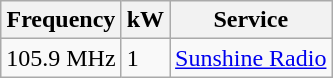<table class="wikitable sortable">
<tr>
<th>Frequency</th>
<th>kW</th>
<th>Service</th>
</tr>
<tr>
<td>105.9 MHz</td>
<td>1</td>
<td><a href='#'>Sunshine Radio</a></td>
</tr>
</table>
